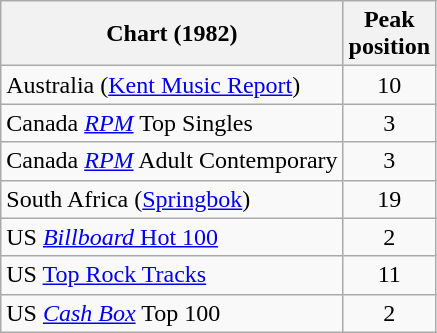<table class="wikitable sortable">
<tr>
<th>Chart (1982)</th>
<th>Peak<br>position</th>
</tr>
<tr>
<td>Australia (<a href='#'>Kent Music Report</a>)</td>
<td style="text-align:center;">10</td>
</tr>
<tr>
<td>Canada <em><a href='#'>RPM</a></em> Top Singles</td>
<td style="text-align:center;">3</td>
</tr>
<tr>
<td>Canada <em><a href='#'>RPM</a></em> Adult Contemporary</td>
<td style="text-align:center;">3</td>
</tr>
<tr>
<td>South Africa (<a href='#'>Springbok</a>)</td>
<td align="center">19</td>
</tr>
<tr>
<td>US <a href='#'><em>Billboard</em> Hot 100</a></td>
<td style="text-align:center;">2</td>
</tr>
<tr>
<td>US <a href='#'>Top Rock Tracks</a></td>
<td style="text-align:center;">11</td>
</tr>
<tr>
<td>US <a href='#'><em>Cash Box</em></a> Top 100</td>
<td style="text-align:center;">2</td>
</tr>
</table>
